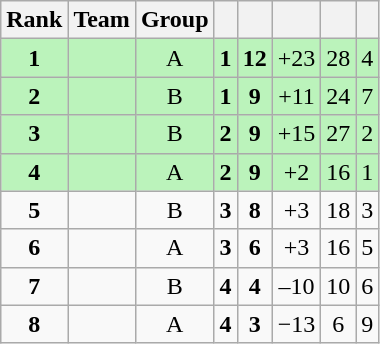<table class="wikitable sortable" style="text-align:center;">
<tr>
<th>Rank</th>
<th>Team</th>
<th>Group</th>
<th></th>
<th></th>
<th></th>
<th></th>
<th></th>
</tr>
<tr style="background-color:#BBF3BB;">
<td><strong>1</strong></td>
<td align=left></td>
<td>A</td>
<td><strong>1</strong></td>
<td><strong>12</strong></td>
<td>+23</td>
<td>28</td>
<td>4</td>
</tr>
<tr style="background-color:#BBF3BB;">
<td><strong>2</strong></td>
<td align=left></td>
<td>B</td>
<td><strong>1</strong></td>
<td><strong>9</strong></td>
<td>+11</td>
<td>24</td>
<td>7</td>
</tr>
<tr style="background-color:#BBF3BB;">
<td><strong>3</strong></td>
<td align=left></td>
<td>B</td>
<td><strong>2</strong></td>
<td><strong>9</strong></td>
<td>+15</td>
<td>27</td>
<td>2</td>
</tr>
<tr style="background-color:#BBF3BB;">
<td><strong>4</strong></td>
<td align=left></td>
<td>A</td>
<td><strong>2</strong></td>
<td><strong>9</strong></td>
<td>+2</td>
<td>16</td>
<td>1</td>
</tr>
<tr>
<td><strong>5</strong></td>
<td align=left></td>
<td>B</td>
<td><strong>3</strong></td>
<td><strong>8</strong></td>
<td>+3</td>
<td>18</td>
<td>3</td>
</tr>
<tr>
<td><strong>6</strong></td>
<td align=left></td>
<td>A</td>
<td><strong>3</strong></td>
<td><strong>6</strong></td>
<td>+3</td>
<td>16</td>
<td>5</td>
</tr>
<tr>
<td><strong>7</strong></td>
<td align=left></td>
<td>B</td>
<td><strong>4</strong></td>
<td><strong>4</strong></td>
<td>–10</td>
<td>10</td>
<td>6</td>
</tr>
<tr>
<td><strong>8</strong></td>
<td align=left></td>
<td>A</td>
<td><strong>4</strong></td>
<td><strong>3</strong></td>
<td>−13</td>
<td>6</td>
<td>9</td>
</tr>
</table>
